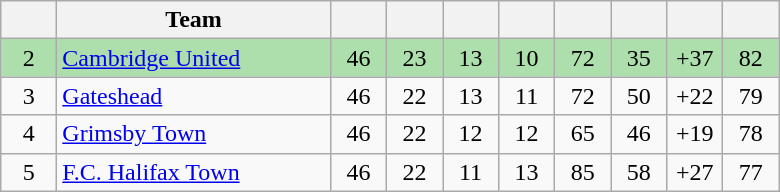<table class="wikitable" style="text-align:center">
<tr>
<th width="30"></th>
<th width="175">Team</th>
<th width="30"></th>
<th width="30"></th>
<th width="30"></th>
<th width="30"></th>
<th width="30"></th>
<th width="30"></th>
<th width="30"></th>
<th width="30"></th>
</tr>
<tr style="background:#addfad;">
<td>2</td>
<td align=left><a href='#'>Cambridge United</a></td>
<td>46</td>
<td>23</td>
<td>13</td>
<td>10</td>
<td>72</td>
<td>35</td>
<td>+37</td>
<td>82</td>
</tr>
<tr>
<td>3</td>
<td align=left><a href='#'>Gateshead</a></td>
<td>46</td>
<td>22</td>
<td>13</td>
<td>11</td>
<td>72</td>
<td>50</td>
<td>+22</td>
<td>79</td>
</tr>
<tr>
<td>4</td>
<td align=left><a href='#'>Grimsby Town</a></td>
<td>46</td>
<td>22</td>
<td>12</td>
<td>12</td>
<td>65</td>
<td>46</td>
<td>+19</td>
<td>78</td>
</tr>
<tr>
<td>5</td>
<td align=left><a href='#'>F.C. Halifax Town</a></td>
<td>46</td>
<td>22</td>
<td>11</td>
<td>13</td>
<td>85</td>
<td>58</td>
<td>+27</td>
<td>77</td>
</tr>
</table>
